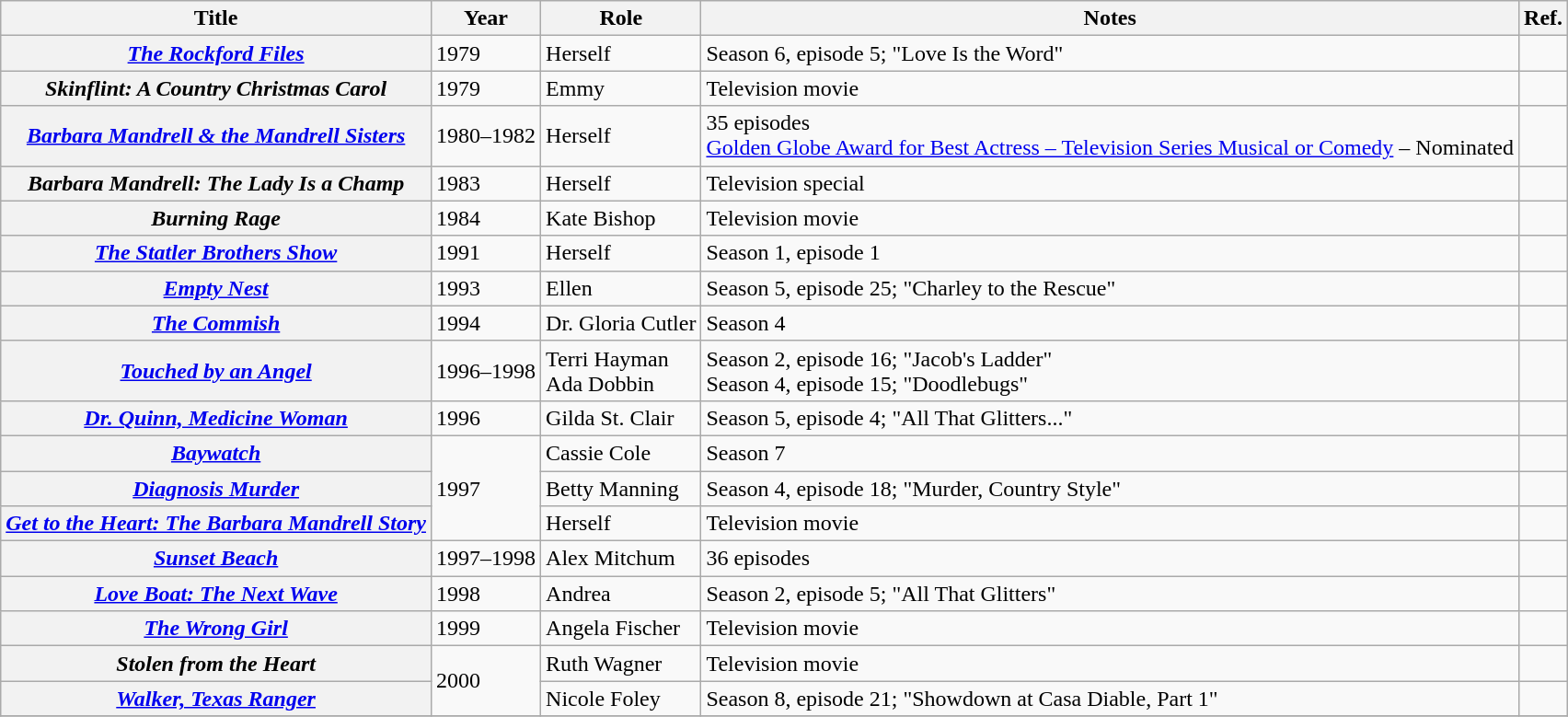<table class="wikitable sortable plainrowheaders">
<tr>
<th scope="col">Title</th>
<th scope="col">Year</th>
<th scope="col">Role</th>
<th scope="col" class="unsortable">Notes</th>
<th scope="col" class="unsortable">Ref.</th>
</tr>
<tr>
<th scope = "row"><em><a href='#'>The Rockford Files</a></em></th>
<td>1979</td>
<td>Herself</td>
<td>Season 6, episode 5; "Love Is the Word"</td>
<td align="center"></td>
</tr>
<tr>
<th scope = "row"><em>Skinflint: A Country Christmas Carol</em></th>
<td>1979</td>
<td>Emmy</td>
<td>Television movie</td>
<td align="center"></td>
</tr>
<tr>
<th scope = "row"><em><a href='#'>Barbara Mandrell & the Mandrell Sisters</a></em></th>
<td>1980–1982</td>
<td>Herself</td>
<td>35 episodes<br><a href='#'>Golden Globe Award for Best Actress – Television Series Musical or Comedy</a> – Nominated</td>
<td align="center"></td>
</tr>
<tr>
<th scope = "row"><em>Barbara Mandrell: The Lady Is a Champ</em></th>
<td>1983</td>
<td>Herself</td>
<td>Television special</td>
<td align="center"></td>
</tr>
<tr>
<th scope = "row"><em>Burning Rage</em></th>
<td>1984</td>
<td>Kate Bishop</td>
<td>Television movie</td>
<td align="center"></td>
</tr>
<tr>
<th scope = "row"><em><a href='#'>The Statler Brothers Show</a></em></th>
<td>1991</td>
<td>Herself</td>
<td>Season 1, episode 1</td>
<td align="center"></td>
</tr>
<tr>
<th scope = "row"><em><a href='#'>Empty Nest</a></em></th>
<td>1993</td>
<td>Ellen</td>
<td>Season 5, episode 25;  "Charley to the Rescue"</td>
<td align="center"></td>
</tr>
<tr>
<th scope = "row"><em><a href='#'>The Commish</a></em></th>
<td>1994</td>
<td>Dr.  Gloria Cutler</td>
<td>Season 4</td>
<td align="center"></td>
</tr>
<tr>
<th scope = "row"><em><a href='#'>Touched by an Angel</a></em></th>
<td>1996–1998</td>
<td>Terri Hayman<br>Ada Dobbin</td>
<td>Season 2, episode 16; "Jacob's Ladder"<br>Season 4, episode 15; "Doodlebugs"</td>
<td align="center"></td>
</tr>
<tr>
<th scope = "row"><em><a href='#'>Dr. Quinn, Medicine Woman</a></em></th>
<td>1996</td>
<td>Gilda St.  Clair</td>
<td>Season 5, episode 4; "All That Glitters..."</td>
<td align="center"></td>
</tr>
<tr>
<th scope = "row"><em><a href='#'>Baywatch</a></em></th>
<td rowspan="3">1997</td>
<td>Cassie Cole</td>
<td>Season 7</td>
<td align="center"></td>
</tr>
<tr>
<th scope = "row"><em><a href='#'>Diagnosis Murder</a></em></th>
<td>Betty Manning</td>
<td>Season 4, episode 18; "Murder, Country Style"</td>
<td align="center"></td>
</tr>
<tr>
<th scope = "row"><em><a href='#'>Get to the Heart: The Barbara Mandrell Story</a></em></th>
<td>Herself</td>
<td>Television movie</td>
<td align="center"></td>
</tr>
<tr>
<th scope = "row"><em><a href='#'>Sunset Beach</a></em></th>
<td>1997–1998</td>
<td>Alex Mitchum</td>
<td>36 episodes</td>
<td align="center"></td>
</tr>
<tr>
<th scope = "row"><em><a href='#'>Love Boat: The Next Wave</a></em></th>
<td>1998</td>
<td>Andrea</td>
<td>Season 2, episode 5; "All That Glitters"</td>
<td align="center"></td>
</tr>
<tr>
<th scope = "row"><em><a href='#'>The Wrong Girl</a></em></th>
<td>1999</td>
<td>Angela Fischer</td>
<td>Television movie</td>
<td align="center"></td>
</tr>
<tr>
<th scope = "row"><em>Stolen from the Heart</em></th>
<td rowspan="2">2000</td>
<td>Ruth Wagner</td>
<td>Television movie</td>
<td align="center"></td>
</tr>
<tr>
<th scope = "row"><em><a href='#'>Walker, Texas Ranger</a></em></th>
<td>Nicole Foley</td>
<td>Season 8, episode 21; "Showdown at Casa Diable, Part 1"</td>
<td align="center"></td>
</tr>
<tr>
</tr>
</table>
